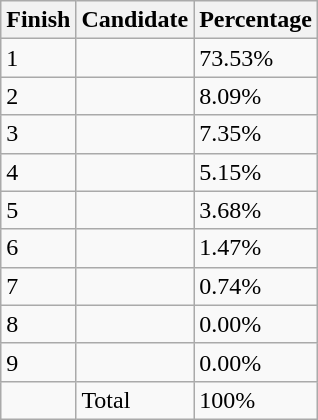<table class="wikitable sortable">
<tr>
<th>Finish</th>
<th>Candidate</th>
<th>Percentage</th>
</tr>
<tr>
<td>1</td>
<td></td>
<td>73.53%</td>
</tr>
<tr>
<td>2</td>
<td></td>
<td>8.09%</td>
</tr>
<tr>
<td>3</td>
<td></td>
<td>7.35%</td>
</tr>
<tr>
<td>4</td>
<td></td>
<td>5.15%</td>
</tr>
<tr>
<td>5</td>
<td></td>
<td>3.68%</td>
</tr>
<tr>
<td>6</td>
<td></td>
<td>1.47%</td>
</tr>
<tr>
<td>7</td>
<td></td>
<td>0.74%</td>
</tr>
<tr>
<td>8</td>
<td></td>
<td>0.00%</td>
</tr>
<tr>
<td>9</td>
<td></td>
<td>0.00%</td>
</tr>
<tr>
<td></td>
<td>Total</td>
<td>100%</td>
</tr>
</table>
